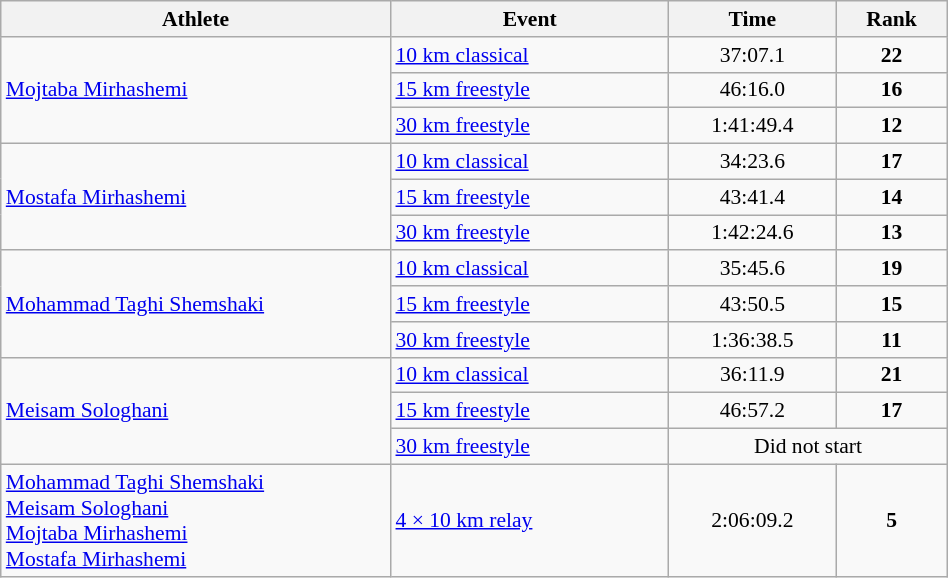<table class="wikitable" width="50%" style="text-align:center; font-size:90%">
<tr>
<th width="35%">Athlete</th>
<th width="25%">Event</th>
<th width="15%">Time</th>
<th width="10%">Rank</th>
</tr>
<tr>
<td rowspan=3 align="left"><a href='#'>Mojtaba Mirhashemi</a></td>
<td align="left"><a href='#'>10 km classical</a></td>
<td>37:07.1</td>
<td><strong>22</strong></td>
</tr>
<tr>
<td align="left"><a href='#'>15 km freestyle</a></td>
<td>46:16.0</td>
<td><strong>16</strong></td>
</tr>
<tr>
<td align="left"><a href='#'>30 km freestyle</a></td>
<td>1:41:49.4</td>
<td><strong>12</strong></td>
</tr>
<tr>
<td rowspan=3 align="left"><a href='#'>Mostafa Mirhashemi</a></td>
<td align="left"><a href='#'>10 km classical</a></td>
<td>34:23.6</td>
<td><strong>17</strong></td>
</tr>
<tr>
<td align="left"><a href='#'>15 km freestyle</a></td>
<td>43:41.4</td>
<td><strong>14</strong></td>
</tr>
<tr>
<td align="left"><a href='#'>30 km freestyle</a></td>
<td>1:42:24.6</td>
<td><strong>13</strong></td>
</tr>
<tr>
<td rowspan=3 align="left"><a href='#'>Mohammad Taghi Shemshaki</a></td>
<td align="left"><a href='#'>10 km classical</a></td>
<td>35:45.6</td>
<td><strong>19</strong></td>
</tr>
<tr>
<td align="left"><a href='#'>15 km freestyle</a></td>
<td>43:50.5</td>
<td><strong>15</strong></td>
</tr>
<tr>
<td align="left"><a href='#'>30 km freestyle</a></td>
<td>1:36:38.5</td>
<td><strong>11</strong></td>
</tr>
<tr>
<td rowspan=3 align="left"><a href='#'>Meisam Sologhani</a></td>
<td align="left"><a href='#'>10 km classical</a></td>
<td>36:11.9</td>
<td><strong>21</strong></td>
</tr>
<tr>
<td align="left"><a href='#'>15 km freestyle</a></td>
<td>46:57.2</td>
<td><strong>17</strong></td>
</tr>
<tr>
<td align="left"><a href='#'>30 km freestyle</a></td>
<td colspan=2>Did not start</td>
</tr>
<tr>
<td align="left"><a href='#'>Mohammad Taghi Shemshaki</a><br><a href='#'>Meisam Sologhani</a><br><a href='#'>Mojtaba Mirhashemi</a><br><a href='#'>Mostafa Mirhashemi</a></td>
<td align="left"><a href='#'>4 × 10 km relay</a></td>
<td>2:06:09.2</td>
<td><strong>5</strong></td>
</tr>
</table>
